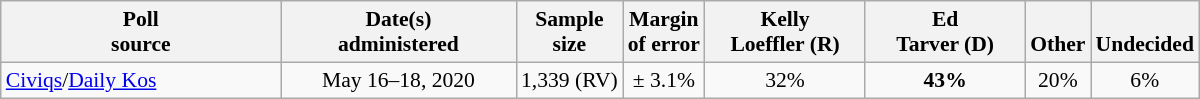<table class="wikitable" style="font-size:90%;text-align:center;">
<tr valign= bottom>
<th style="width:180px;">Poll<br>source</th>
<th style="width:150px;">Date(s)<br>administered</th>
<th class=small>Sample<br>size</th>
<th>Margin<br>of error</th>
<th style="width:100px;">Kelly<br>Loeffler (R)</th>
<th style="width:100px;">Ed<br>Tarver (D)</th>
<th>Other</th>
<th>Undecided</th>
</tr>
<tr>
<td style="text-align:left;"><a href='#'>Civiqs</a>/<a href='#'>Daily Kos</a></td>
<td>May 16–18, 2020</td>
<td>1,339 (RV)</td>
<td>± 3.1%</td>
<td>32%</td>
<td><strong>43%</strong></td>
<td>20%</td>
<td>6%</td>
</tr>
</table>
